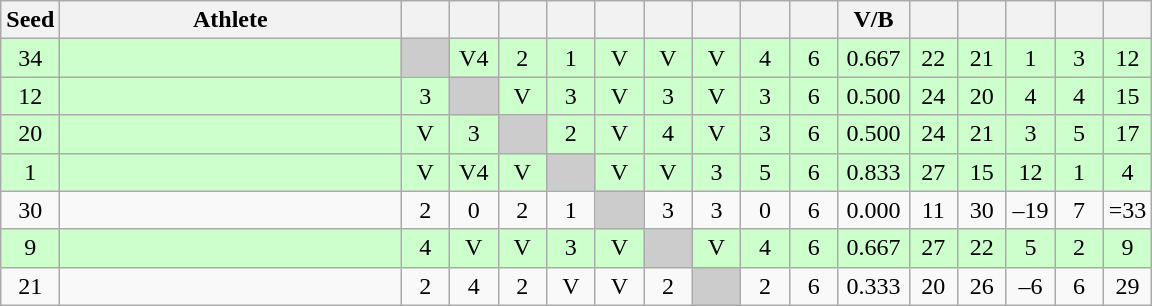<table class="wikitable" style="text-align:center">
<tr>
<th width="25">Seed</th>
<th width="220">Athlete</th>
<th width="25"></th>
<th width="25"></th>
<th width="25"></th>
<th width="25"></th>
<th width="25"></th>
<th width="25"></th>
<th width="25"></th>
<th width="25"></th>
<th width="25"></th>
<th width="40">V/B</th>
<th width="25"></th>
<th width="25"></th>
<th width="25"></th>
<th width="25"></th>
<th width="25"></th>
</tr>
<tr bgcolor=ccffcc>
<td>34</td>
<td align=left></td>
<td bgcolor="#cccccc"></td>
<td>V4</td>
<td>2</td>
<td>1</td>
<td>V</td>
<td>V</td>
<td>V</td>
<td>4</td>
<td>6</td>
<td>0.667</td>
<td>22</td>
<td>21</td>
<td>1</td>
<td>3</td>
<td>12</td>
</tr>
<tr bgcolor=ccffcc>
<td>12</td>
<td align=left></td>
<td>3</td>
<td bgcolor="#cccccc"></td>
<td>V</td>
<td>3</td>
<td>V</td>
<td>3</td>
<td>V</td>
<td>3</td>
<td>6</td>
<td>0.500</td>
<td>24</td>
<td>20</td>
<td>4</td>
<td>4</td>
<td>15</td>
</tr>
<tr bgcolor=ccffcc>
<td>20</td>
<td align=left></td>
<td>V</td>
<td>3</td>
<td bgcolor="#cccccc"></td>
<td>2</td>
<td>V</td>
<td>4</td>
<td>V</td>
<td>3</td>
<td>6</td>
<td>0.500</td>
<td>24</td>
<td>21</td>
<td>3</td>
<td>5</td>
<td>17</td>
</tr>
<tr bgcolor=ccffcc>
<td>1</td>
<td align=left></td>
<td>V</td>
<td>V4</td>
<td>V</td>
<td bgcolor="#cccccc"></td>
<td>V</td>
<td>V</td>
<td>3</td>
<td>5</td>
<td>6</td>
<td>0.833</td>
<td>27</td>
<td>15</td>
<td>12</td>
<td>1</td>
<td>4</td>
</tr>
<tr>
<td>30</td>
<td align=left></td>
<td>2</td>
<td>0</td>
<td>2</td>
<td>1</td>
<td bgcolor="#cccccc"></td>
<td>3</td>
<td>3</td>
<td>0</td>
<td>6</td>
<td>0.000</td>
<td>11</td>
<td>30</td>
<td>–19</td>
<td>7</td>
<td>=33</td>
</tr>
<tr bgcolor=ccffcc>
<td>9</td>
<td align=left></td>
<td>4</td>
<td>V</td>
<td>V</td>
<td>3</td>
<td>V</td>
<td bgcolor="#cccccc"></td>
<td>V</td>
<td>4</td>
<td>6</td>
<td>0.667</td>
<td>27</td>
<td>22</td>
<td>5</td>
<td>2</td>
<td>9</td>
</tr>
<tr>
<td>21</td>
<td align=left></td>
<td>2</td>
<td>4</td>
<td>2</td>
<td>V</td>
<td>V</td>
<td>2</td>
<td bgcolor="#cccccc"></td>
<td>2</td>
<td>6</td>
<td>0.333</td>
<td>20</td>
<td>26</td>
<td>–6</td>
<td>6</td>
<td>29</td>
</tr>
</table>
